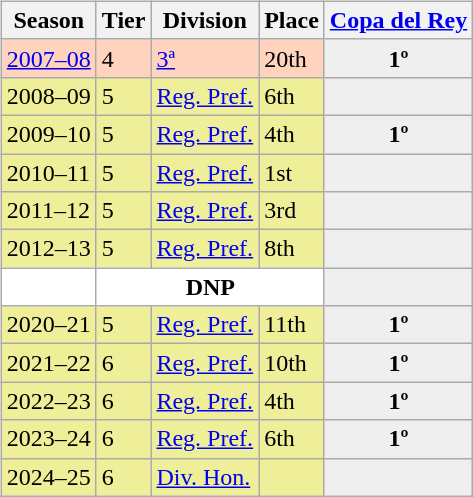<table>
<tr>
<td valign="top" width=0%><br><table class="wikitable">
<tr style="background:#f0f6fa;">
<th>Season</th>
<th>Tier</th>
<th>Division</th>
<th>Place</th>
<th><a href='#'>Copa del Rey</a></th>
</tr>
<tr>
<td style="background:#FFD3BD;"><a href='#'>2007–08</a></td>
<td style="background:#FFD3BD;">4</td>
<td style="background:#FFD3BD;"><a href='#'>3ª</a></td>
<td style="background:#FFD3BD;">20th</td>
<th style="background:#efefef;">1º</th>
</tr>
<tr>
<td style="background:#EFEF99;">2008–09</td>
<td style="background:#EFEF99;">5</td>
<td style="background:#EFEF99;"><a href='#'>Reg. Pref.</a></td>
<td style="background:#EFEF99;">6th</td>
<th style="background:#efefef;"></th>
</tr>
<tr>
<td style="background:#EFEF99;">2009–10</td>
<td style="background:#EFEF99;">5</td>
<td style="background:#EFEF99;"><a href='#'>Reg. Pref.</a></td>
<td style="background:#EFEF99;">4th</td>
<th style="background:#efefef;">1º</th>
</tr>
<tr>
<td style="background:#EFEF99;">2010–11</td>
<td style="background:#EFEF99;">5</td>
<td style="background:#EFEF99;"><a href='#'>Reg. Pref.</a></td>
<td style="background:#EFEF99;">1st</td>
<th style="background:#efefef;"></th>
</tr>
<tr>
<td style="background:#EFEF99;">2011–12</td>
<td style="background:#EFEF99;">5</td>
<td style="background:#EFEF99;"><a href='#'>Reg. Pref.</a></td>
<td style="background:#EFEF99;">3rd</td>
<th style="background:#efefef;"></th>
</tr>
<tr>
<td style="background:#EFEF99;">2012–13</td>
<td style="background:#EFEF99;">5</td>
<td style="background:#EFEF99;"><a href='#'>Reg. Pref.</a></td>
<td style="background:#EFEF99;">8th</td>
<th style="background:#efefef;"></th>
</tr>
<tr>
<td style="background:#FFFFFF;"></td>
<th style="background:#FFFFFF;" colspan="3">DNP</th>
<th style="background:#efefef;"></th>
</tr>
<tr>
<td style="background:#EFEF99;">2020–21</td>
<td style="background:#EFEF99;">5</td>
<td style="background:#EFEF99;"><a href='#'>Reg. Pref.</a></td>
<td style="background:#EFEF99;">11th</td>
<th style="background:#efefef;">1º</th>
</tr>
<tr>
<td style="background:#EFEF99;">2021–22</td>
<td style="background:#EFEF99;">6</td>
<td style="background:#EFEF99;"><a href='#'>Reg. Pref.</a></td>
<td style="background:#EFEF99;">10th</td>
<th style="background:#efefef;">1º</th>
</tr>
<tr>
<td style="background:#EFEF99;">2022–23</td>
<td style="background:#EFEF99;">6</td>
<td style="background:#EFEF99;"><a href='#'>Reg. Pref.</a></td>
<td style="background:#EFEF99;">4th</td>
<th style="background:#efefef;">1º</th>
</tr>
<tr>
<td style="background:#EFEF99;">2023–24</td>
<td style="background:#EFEF99;">6</td>
<td style="background:#EFEF99;"><a href='#'>Reg. Pref.</a></td>
<td style="background:#EFEF99;">6th</td>
<th style="background:#efefef;">1º</th>
</tr>
<tr>
<td style="background:#EFEF99;">2024–25</td>
<td style="background:#EFEF99;">6</td>
<td style="background:#EFEF99;"><a href='#'>Div. Hon.</a></td>
<td style="background:#EFEF99;"></td>
<th style="background:#efefef;"></th>
</tr>
</table>
</td>
</tr>
</table>
